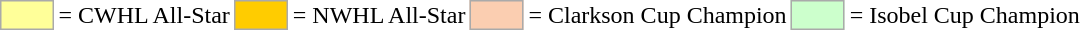<table>
<tr>
<td style="background-color:#FFFF99; border:1px solid #aaaaaa; width:2em;"></td>
<td>= CWHL All-Star</td>
<td style="background-color:#FFCC00; border:1px solid #aaaaaa; width:2em;"></td>
<td>= NWHL All-Star</td>
<td style="background-color:#FBCEB1; border:1px solid #aaaaaa; width:2em;"></td>
<td>= Clarkson Cup Champion</td>
<td style="background-color:#CCFFCC; border:1px solid #aaaaaa; width:2em;"></td>
<td>= Isobel Cup Champion</td>
</tr>
</table>
